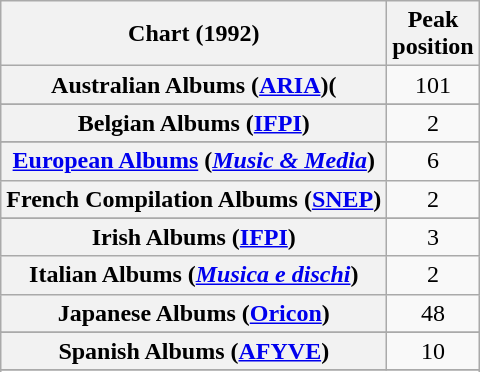<table class="wikitable sortable plainrowheaders" style="text-align:center">
<tr>
<th scope="col">Chart (1992)</th>
<th scope="col">Peak<br>position</th>
</tr>
<tr>
<th scope="row">Australian Albums (<a href='#'>ARIA</a>)(</th>
<td>101</td>
</tr>
<tr>
</tr>
<tr>
<th scope="row">Belgian Albums (<a href='#'>IFPI</a>)</th>
<td>2</td>
</tr>
<tr>
</tr>
<tr>
</tr>
<tr>
<th scope="row"><a href='#'>European Albums</a> (<em><a href='#'>Music & Media</a></em>)</th>
<td>6</td>
</tr>
<tr>
<th scope="row">French Compilation Albums (<a href='#'>SNEP</a>)</th>
<td>2</td>
</tr>
<tr>
</tr>
<tr>
<th scope="row">Irish Albums (<a href='#'>IFPI</a>)</th>
<td>3</td>
</tr>
<tr>
<th scope="row">Italian Albums (<em><a href='#'>Musica e dischi</a></em>)</th>
<td>2</td>
</tr>
<tr>
<th scope="row">Japanese Albums (<a href='#'>Oricon</a>)</th>
<td>48</td>
</tr>
<tr>
</tr>
<tr>
<th scope="row">Spanish Albums (<a href='#'>AFYVE</a>)</th>
<td>10</td>
</tr>
<tr>
</tr>
<tr>
</tr>
<tr>
</tr>
<tr>
</tr>
</table>
